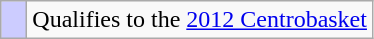<table class="wikitable">
<tr>
<td width=10px bgcolor=#ccccff></td>
<td>Qualifies to the <a href='#'>2012 Centrobasket</a></td>
</tr>
</table>
